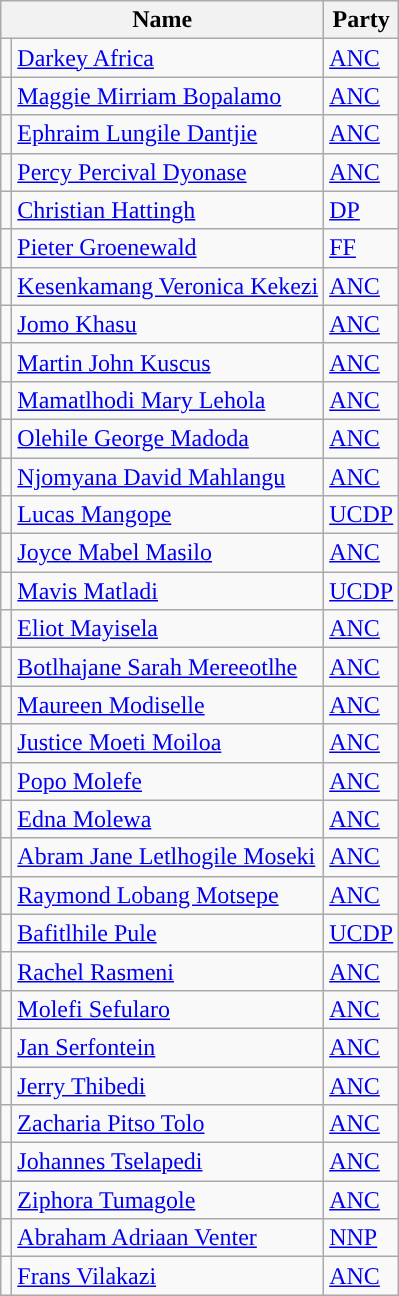<table class="wikitable sortable">
<tr>
<th colspan="2">Name</th>
<th>Party</th>
</tr>
<tr>
<td style="background-color: "></td>
<td><a href='#'>Darkey Africa</a></td>
<td><a href='#'>ANC</a></td>
</tr>
<tr>
<td style="background-color: "></td>
<td><a href='#'>Maggie Mirriam Bopalamo</a></td>
<td><a href='#'>ANC</a></td>
</tr>
<tr>
<td style="background-color: "></td>
<td><a href='#'>Ephraim Lungile Dantjie</a></td>
<td><a href='#'>ANC</a></td>
</tr>
<tr>
<td style="background-color: "></td>
<td><a href='#'>Percy Percival Dyonase</a></td>
<td><a href='#'>ANC</a></td>
</tr>
<tr>
<td></td>
<td><a href='#'>Christian Hattingh</a></td>
<td><a href='#'>DP</a></td>
</tr>
<tr>
<td></td>
<td><a href='#'>Pieter Groenewald</a></td>
<td><a href='#'>FF</a></td>
</tr>
<tr>
<td style="background-color: "></td>
<td><a href='#'>Kesenkamang Veronica Kekezi</a></td>
<td><a href='#'>ANC</a></td>
</tr>
<tr>
<td style="background-color: "></td>
<td><a href='#'>Jomo Khasu</a></td>
<td><a href='#'>ANC</a></td>
</tr>
<tr>
<td style="background-color: "></td>
<td><a href='#'>Martin John Kuscus</a></td>
<td><a href='#'>ANC</a></td>
</tr>
<tr>
<td style="background-color: "></td>
<td><a href='#'>Mamatlhodi Mary Lehola</a></td>
<td><a href='#'>ANC</a></td>
</tr>
<tr>
<td style="background-color: "></td>
<td><a href='#'>Olehile George Madoda</a></td>
<td><a href='#'>ANC</a></td>
</tr>
<tr>
<td style="background-color: "></td>
<td><a href='#'>Njomyana David Mahlangu</a></td>
<td><a href='#'>ANC</a></td>
</tr>
<tr>
<td></td>
<td><a href='#'>Lucas Mangope</a></td>
<td><a href='#'>UCDP</a></td>
</tr>
<tr>
<td style="background-color: "></td>
<td><a href='#'>Joyce Mabel Masilo</a></td>
<td><a href='#'>ANC</a></td>
</tr>
<tr>
<td></td>
<td><a href='#'>Mavis Matladi</a></td>
<td><a href='#'>UCDP</a></td>
</tr>
<tr>
<td style="background-color: "></td>
<td><a href='#'>Eliot Mayisela</a></td>
<td><a href='#'>ANC</a></td>
</tr>
<tr>
<td style="background-color: "></td>
<td><a href='#'>Botlhajane Sarah Mereeotlhe</a></td>
<td><a href='#'>ANC</a></td>
</tr>
<tr>
<td style="background-color: "></td>
<td><a href='#'>Maureen Modiselle</a></td>
<td><a href='#'>ANC</a></td>
</tr>
<tr>
<td style="background-color: "></td>
<td><a href='#'>Justice Moeti Moiloa</a></td>
<td><a href='#'>ANC</a></td>
</tr>
<tr>
<td style="background-color: "></td>
<td><a href='#'>Popo Molefe</a></td>
<td><a href='#'>ANC</a></td>
</tr>
<tr>
<td style="background-color: "></td>
<td><a href='#'>Edna Molewa</a></td>
<td><a href='#'>ANC</a></td>
</tr>
<tr>
<td style="background-color: "></td>
<td><a href='#'>Abram Jane Letlhogile Moseki</a></td>
<td><a href='#'>ANC</a></td>
</tr>
<tr>
<td style="background-color: "></td>
<td><a href='#'>Raymond Lobang Motsepe</a></td>
<td><a href='#'>ANC</a></td>
</tr>
<tr>
<td></td>
<td><a href='#'>Bafitlhile Pule</a></td>
<td><a href='#'>UCDP</a></td>
</tr>
<tr>
<td style="background-color: "></td>
<td><a href='#'>Rachel Rasmeni</a></td>
<td><a href='#'>ANC</a></td>
</tr>
<tr>
<td style="background-color: "></td>
<td><a href='#'>Molefi Sefularo</a></td>
<td><a href='#'>ANC</a></td>
</tr>
<tr>
<td style="background-color: "></td>
<td><a href='#'>Jan Serfontein</a></td>
<td><a href='#'>ANC</a></td>
</tr>
<tr>
<td style="background-color: "></td>
<td><a href='#'>Jerry Thibedi</a></td>
<td><a href='#'>ANC</a></td>
</tr>
<tr>
<td style="background-color: "></td>
<td><a href='#'>Zacharia Pitso Tolo</a></td>
<td><a href='#'>ANC</a></td>
</tr>
<tr>
<td style="background-color: "></td>
<td><a href='#'>Johannes Tselapedi</a></td>
<td><a href='#'>ANC</a></td>
</tr>
<tr>
<td style="background-color: "></td>
<td><a href='#'>Ziphora Tumagole</a></td>
<td><a href='#'>ANC</a></td>
</tr>
<tr>
<td></td>
<td><a href='#'>Abraham Adriaan Venter</a></td>
<td><a href='#'>NNP</a></td>
</tr>
<tr>
<td style="background-color: "></td>
<td><a href='#'>Frans Vilakazi</a></td>
<td><a href='#'>ANC</a></td>
</tr>
</table>
